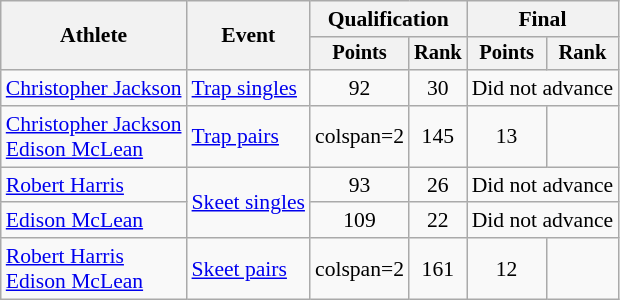<table class="wikitable" style="font-size:90%">
<tr>
<th rowspan=2>Athlete</th>
<th rowspan=2>Event</th>
<th colspan=2>Qualification</th>
<th colspan=2>Final</th>
</tr>
<tr style="font-size:95%">
<th>Points</th>
<th>Rank</th>
<th>Points</th>
<th>Rank</th>
</tr>
<tr align=center>
<td align=left><a href='#'>Christopher Jackson</a></td>
<td align=left><a href='#'>Trap singles</a></td>
<td>92</td>
<td>30</td>
<td colspan=2>Did not advance</td>
</tr>
<tr align=center>
<td align=left><a href='#'>Christopher Jackson</a><br><a href='#'>Edison McLean</a></td>
<td align=left><a href='#'>Trap pairs</a></td>
<td>colspan=2 </td>
<td>145</td>
<td>13</td>
</tr>
<tr align=center>
<td align=left><a href='#'>Robert Harris</a></td>
<td align=left rowspan=2><a href='#'>Skeet singles</a></td>
<td>93</td>
<td>26</td>
<td colspan=2>Did not advance</td>
</tr>
<tr align=center>
<td align=left><a href='#'>Edison McLean</a></td>
<td>109</td>
<td>22</td>
<td colspan=2>Did not advance</td>
</tr>
<tr align=center>
<td align=left><a href='#'>Robert Harris</a><br><a href='#'>Edison McLean</a></td>
<td align=left><a href='#'>Skeet pairs</a></td>
<td>colspan=2 </td>
<td>161</td>
<td>12</td>
</tr>
</table>
